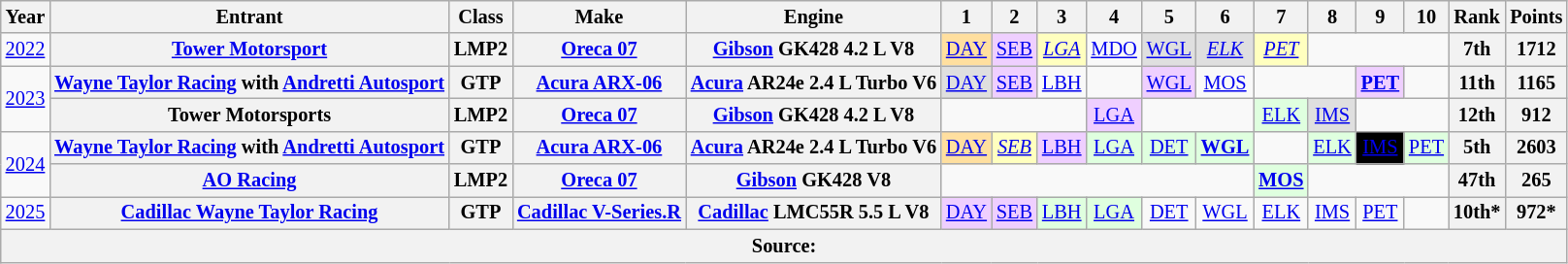<table class="wikitable" style="text-align:center; font-size:85%">
<tr>
<th>Year</th>
<th>Entrant</th>
<th>Class</th>
<th>Make</th>
<th>Engine</th>
<th>1</th>
<th>2</th>
<th>3</th>
<th>4</th>
<th>5</th>
<th>6</th>
<th>7</th>
<th>8</th>
<th>9</th>
<th>10</th>
<th>Rank</th>
<th>Points</th>
</tr>
<tr>
<td><a href='#'>2022</a></td>
<th nowrap><a href='#'>Tower Motorsport</a></th>
<th>LMP2</th>
<th nowrap><a href='#'>Oreca 07</a></th>
<th nowrap><a href='#'>Gibson</a> GK428 4.2 L V8</th>
<td style="background:#FFDF9F;"><a href='#'>DAY</a><br></td>
<td style="background:#EFCFFF;"><a href='#'>SEB</a><br></td>
<td style="background:#FFFFBF;"><em><a href='#'>LGA</a></em><br></td>
<td><a href='#'>MDO</a></td>
<td style="background:#DFDFDF;"><a href='#'>WGL</a><br></td>
<td style="background:#DFDFDF;"><em><a href='#'>ELK</a></em><br> </td>
<td style="background:#FFFFBF;"><em><a href='#'>PET</a></em><br> </td>
<td colspan=3></td>
<th>7th</th>
<th>1712</th>
</tr>
<tr>
<td rowspan=2><a href='#'>2023</a></td>
<th nowrap><a href='#'>Wayne Taylor Racing</a> with <a href='#'>Andretti Autosport</a></th>
<th>GTP</th>
<th nowrap><a href='#'>Acura ARX-06</a></th>
<th nowrap><a href='#'>Acura</a> AR24e 2.4 L Turbo V6</th>
<td style="background:#DFDFDF;"><a href='#'>DAY</a><br></td>
<td style="background:#EFCFFF;"><a href='#'>SEB</a><br></td>
<td><a href='#'>LBH</a></td>
<td></td>
<td style="background:#EFCFFF;"><a href='#'>WGL</a><br></td>
<td><a href='#'>MOS</a><br></td>
<td colspan=2></td>
<td style="background:#EFCFFF;"><strong><a href='#'>PET</a><br></strong></td>
<td></td>
<th>11th</th>
<th>1165</th>
</tr>
<tr>
<th nowrap>Tower Motorsports</th>
<th>LMP2</th>
<th nowrap><a href='#'>Oreca 07</a></th>
<th nowrap><a href='#'>Gibson</a> GK428 4.2 L V8</th>
<td colspan=3></td>
<td style="background:#EFCFFF;"><a href='#'>LGA</a><br></td>
<td colspan=2></td>
<td style="background:#DFFFDF;"><a href='#'>ELK</a><br></td>
<td style="background:#DFDFDF;"><a href='#'>IMS</a><br></td>
<td colspan=2></td>
<th>12th</th>
<th>912</th>
</tr>
<tr>
<td rowspan=2><a href='#'>2024</a></td>
<th nowrap><a href='#'>Wayne Taylor Racing</a> with <a href='#'>Andretti Autosport</a></th>
<th>GTP</th>
<th nowrap><a href='#'>Acura ARX-06</a></th>
<th nowrap><a href='#'>Acura</a> AR24e 2.4 L Turbo V6</th>
<td style="background:#FFDF9F;"><a href='#'>DAY</a><br></td>
<td style="background:#FFFFBF;"><em><a href='#'>SEB</a></em><br></td>
<td style="background:#EFCFFF;"><a href='#'>LBH</a><br></td>
<td style="background:#DFFFDF;"><a href='#'>LGA</a><br></td>
<td style="background:#DFFFDF;"><a href='#'>DET</a><br></td>
<td style="background:#DFFFDF;"><strong><a href='#'>WGL</a></strong><br></td>
<td></td>
<td style="background:#DFFFDF;"><a href='#'>ELK</a><br></td>
<td style="background:#000000;color:white"><a href='#'><span>IMS</span></a><br></td>
<td style="background:#DFFFDF;"><a href='#'>PET</a><br></td>
<th>5th</th>
<th>2603</th>
</tr>
<tr>
<th nowrap><a href='#'>AO Racing</a></th>
<th>LMP2</th>
<th nowrap><a href='#'>Oreca 07</a></th>
<th nowrap><a href='#'>Gibson</a> GK428 V8</th>
<td colspan=6></td>
<td style="background:#DFFFDF;"><strong><a href='#'>MOS</a></strong><br></td>
<td colspan=3></td>
<th>47th</th>
<th>265</th>
</tr>
<tr>
<td><a href='#'>2025</a></td>
<th nowrap><a href='#'>Cadillac Wayne Taylor Racing</a></th>
<th>GTP</th>
<th nowrap><a href='#'>Cadillac V-Series.R</a></th>
<th nowrap><a href='#'>Cadillac</a> LMC55R 5.5 L V8</th>
<td style="background:#EFCFFF;"><a href='#'>DAY</a><br></td>
<td style="background:#EFCFFF;"><a href='#'>SEB</a><br></td>
<td style="background:#DFFFDF;"><a href='#'>LBH</a><br></td>
<td style="background:#DFFFDF;"><a href='#'>LGA</a><br></td>
<td style="background:#;"><a href='#'>DET</a><br></td>
<td style="background:#;"><a href='#'>WGL</a><br></td>
<td style="background:#;"><a href='#'>ELK</a><br></td>
<td style="background:#;"><a href='#'>IMS</a><br></td>
<td style="background:#;"><a href='#'>PET</a><br></td>
<td></td>
<th>10th*</th>
<th>972*</th>
</tr>
<tr>
<th colspan="17">Source:</th>
</tr>
</table>
